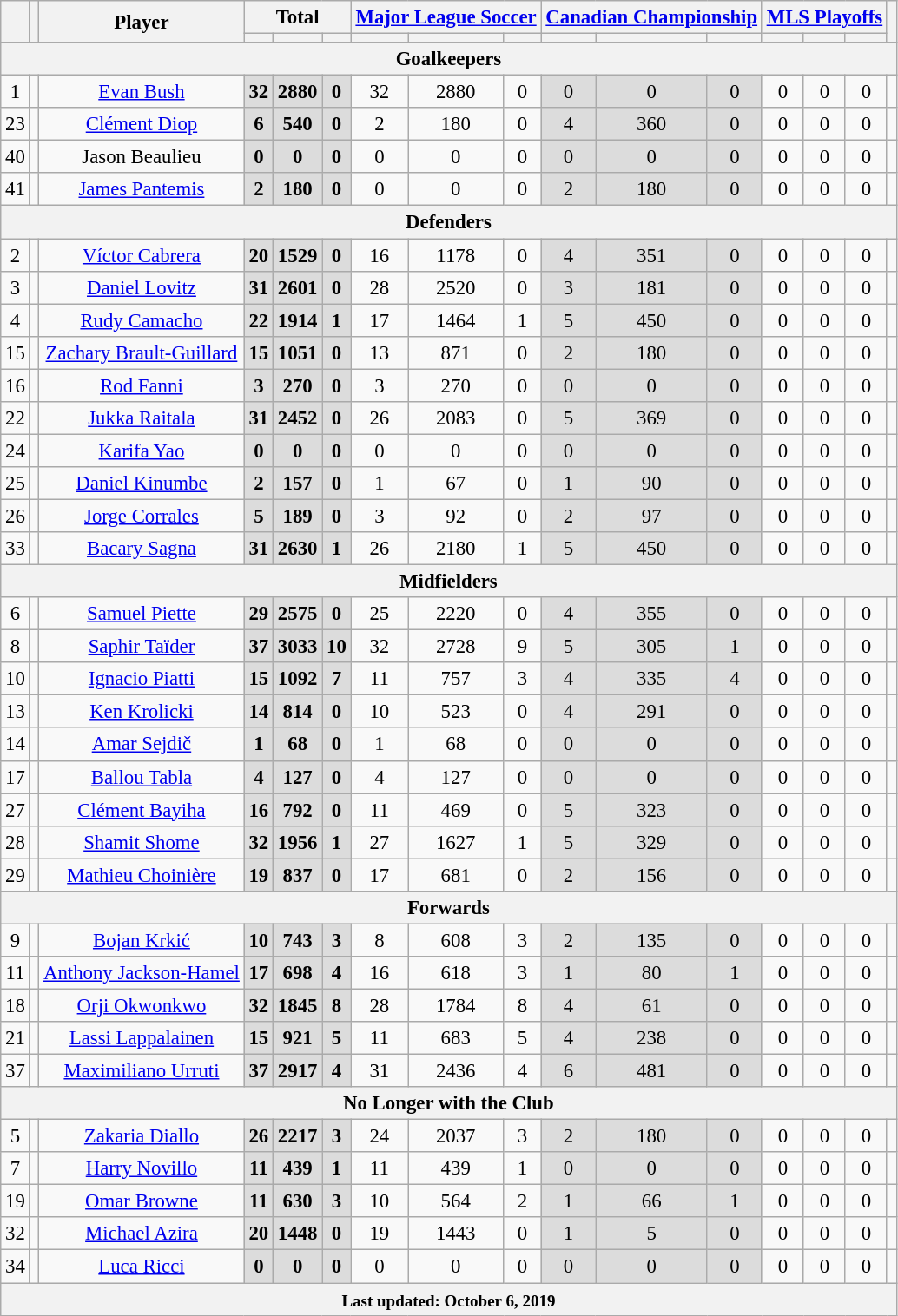<table class="wikitable sortable alternance" Style="text-align:  center;font-size:95%">
<tr>
<th rowspan="2"></th>
<th rowspan="2"></th>
<th rowspan="2">Player</th>
<th colspan="3">Total</th>
<th colspan="3"><a href='#'>Major League Soccer</a></th>
<th colspan="3"><a href='#'>Canadian Championship</a></th>
<th colspan="3"><a href='#'>MLS Playoffs</a></th>
<th rowspan="2"></th>
</tr>
<tr>
<th></th>
<th></th>
<th></th>
<th></th>
<th></th>
<th></th>
<th></th>
<th></th>
<th></th>
<th></th>
<th></th>
<th></th>
</tr>
<tr>
<th colspan="16">Goalkeepers</th>
</tr>
<tr>
<td>1</td>
<td></td>
<td><a href='#'>Evan Bush</a></td>
<td style="background:#DCDCDC"><strong>32</strong> </td>
<td style="background:#DCDCDC"><strong>2880</strong></td>
<td style="background:#DCDCDC"><strong>0</strong> </td>
<td>32 </td>
<td>2880 </td>
<td>0 </td>
<td style="background:#DCDCDC">0 </td>
<td style="background:#DCDCDC">0 </td>
<td style="background:#DCDCDC">0 </td>
<td>0 </td>
<td>0 </td>
<td>0 </td>
<td></td>
</tr>
<tr>
<td>23</td>
<td></td>
<td><a href='#'>Clément Diop</a></td>
<td style="background:#DCDCDC"><strong>6</strong> </td>
<td style="background:#DCDCDC"><strong>540</strong> </td>
<td style="background:#DCDCDC"><strong>0</strong> </td>
<td>2 </td>
<td>180 </td>
<td>0 </td>
<td style="background:#DCDCDC">4 </td>
<td style="background:#DCDCDC">360 </td>
<td style="background:#DCDCDC">0 </td>
<td>0 </td>
<td>0 </td>
<td>0 </td>
<td></td>
</tr>
<tr>
<td>40</td>
<td></td>
<td>Jason Beaulieu</td>
<td style="background:#DCDCDC"><strong>0</strong> </td>
<td style="background:#DCDCDC"><strong>0</strong> </td>
<td style="background:#DCDCDC"><strong>0</strong> </td>
<td>0 </td>
<td>0 </td>
<td>0 </td>
<td style="background:#DCDCDC">0 </td>
<td style="background:#DCDCDC">0 </td>
<td style="background:#DCDCDC">0 </td>
<td>0 </td>
<td>0 </td>
<td>0 </td>
<td></td>
</tr>
<tr>
<td>41</td>
<td></td>
<td><a href='#'>James Pantemis</a></td>
<td style="background:#DCDCDC"><strong>2</strong> </td>
<td style="background:#DCDCDC"><strong>180</strong> </td>
<td style="background:#DCDCDC"><strong>0</strong> </td>
<td>0 </td>
<td>0 </td>
<td>0 </td>
<td style="background:#DCDCDC">2 </td>
<td style="background:#DCDCDC">180 </td>
<td style="background:#DCDCDC">0 </td>
<td>0 </td>
<td>0 </td>
<td>0 </td>
<td></td>
</tr>
<tr>
<th colspan="16">Defenders</th>
</tr>
<tr>
<td>2</td>
<td></td>
<td><a href='#'>Víctor Cabrera</a></td>
<td style="background:#DCDCDC"><strong>20</strong></td>
<td style="background:#DCDCDC"><strong>1529</strong></td>
<td style="background:#DCDCDC"><strong>0</strong> </td>
<td>16 </td>
<td>1178 </td>
<td>0 </td>
<td style="background:#DCDCDC">4 </td>
<td style="background:#DCDCDC">351 </td>
<td style="background:#DCDCDC">0 </td>
<td>0 </td>
<td>0 </td>
<td>0 </td>
<td></td>
</tr>
<tr>
<td>3</td>
<td></td>
<td><a href='#'>Daniel Lovitz</a></td>
<td style="background:#DCDCDC"><strong>31</strong> </td>
<td style="background:#DCDCDC"><strong>2601</strong></td>
<td style="background:#DCDCDC"><strong>0</strong> </td>
<td>28 </td>
<td>2520 </td>
<td>0 </td>
<td style="background:#DCDCDC">3 </td>
<td style="background:#DCDCDC">181 </td>
<td style="background:#DCDCDC">0 </td>
<td>0 </td>
<td>0 </td>
<td>0 </td>
<td></td>
</tr>
<tr>
<td>4</td>
<td></td>
<td><a href='#'>Rudy Camacho</a></td>
<td style="background:#DCDCDC"><strong>22</strong> </td>
<td style="background:#DCDCDC"><strong>1914</strong> </td>
<td style="background:#DCDCDC"><strong>1</strong> </td>
<td>17 </td>
<td>1464 </td>
<td>1 </td>
<td style="background:#DCDCDC">5 </td>
<td style="background:#DCDCDC">450 </td>
<td style="background:#DCDCDC">0 </td>
<td>0 </td>
<td>0 </td>
<td>0 </td>
<td></td>
</tr>
<tr>
<td>15</td>
<td></td>
<td><a href='#'>Zachary Brault-Guillard</a></td>
<td style="background:#DCDCDC"><strong>15</strong> </td>
<td style="background:#DCDCDC"><strong>1051</strong> </td>
<td style="background:#DCDCDC"><strong>0</strong> </td>
<td>13 </td>
<td>871 </td>
<td>0 </td>
<td style="background:#DCDCDC">2 </td>
<td style="background:#DCDCDC">180 </td>
<td style="background:#DCDCDC">0 </td>
<td>0 </td>
<td>0 </td>
<td>0 </td>
<td></td>
</tr>
<tr>
<td>16</td>
<td></td>
<td><a href='#'>Rod Fanni</a></td>
<td style="background:#DCDCDC"><strong>3</strong> </td>
<td style="background:#DCDCDC"><strong>270</strong> </td>
<td style="background:#DCDCDC"><strong>0</strong> </td>
<td>3 </td>
<td>270 </td>
<td>0 </td>
<td style="background:#DCDCDC">0 </td>
<td style="background:#DCDCDC">0 </td>
<td style="background:#DCDCDC">0 </td>
<td>0 </td>
<td>0 </td>
<td>0 </td>
<td></td>
</tr>
<tr>
<td>22</td>
<td></td>
<td><a href='#'>Jukka Raitala</a></td>
<td style="background:#DCDCDC"><strong>31</strong> </td>
<td style="background:#DCDCDC"><strong>2452</strong></td>
<td style="background:#DCDCDC"><strong>0</strong> </td>
<td>26</td>
<td>2083</td>
<td>0 </td>
<td style="background:#DCDCDC">5 </td>
<td style="background:#DCDCDC">369 </td>
<td style="background:#DCDCDC">0 </td>
<td>0 </td>
<td>0 </td>
<td>0 </td>
<td></td>
</tr>
<tr>
<td>24</td>
<td></td>
<td><a href='#'>Karifa Yao</a></td>
<td style="background:#DCDCDC"><strong>0</strong> </td>
<td style="background:#DCDCDC"><strong>0</strong> </td>
<td style="background:#DCDCDC"><strong>0</strong> </td>
<td>0</td>
<td>0</td>
<td>0 </td>
<td style="background:#DCDCDC">0 </td>
<td style="background:#DCDCDC">0 </td>
<td style="background:#DCDCDC">0 </td>
<td>0 </td>
<td>0 </td>
<td>0 </td>
<td></td>
</tr>
<tr>
<td>25</td>
<td></td>
<td><a href='#'>Daniel Kinumbe</a></td>
<td style="background:#DCDCDC"><strong>2</strong> </td>
<td style="background:#DCDCDC"><strong>157</strong> </td>
<td style="background:#DCDCDC"><strong>0</strong> </td>
<td>1 </td>
<td>67 </td>
<td>0 </td>
<td style="background:#DCDCDC">1 </td>
<td style="background:#DCDCDC">90 </td>
<td style="background:#DCDCDC">0 </td>
<td>0 </td>
<td>0 </td>
<td>0 </td>
<td></td>
</tr>
<tr>
<td>26</td>
<td></td>
<td><a href='#'>Jorge Corrales</a></td>
<td style="background:#DCDCDC"><strong>5</strong> </td>
<td style="background:#DCDCDC"><strong>189</strong> </td>
<td style="background:#DCDCDC"><strong>0</strong> </td>
<td>3 </td>
<td>92 </td>
<td>0 </td>
<td style="background:#DCDCDC">2 </td>
<td style="background:#DCDCDC">97 </td>
<td style="background:#DCDCDC">0 </td>
<td>0 </td>
<td>0 </td>
<td>0 </td>
<td></td>
</tr>
<tr>
<td>33</td>
<td></td>
<td><a href='#'>Bacary Sagna</a></td>
<td style="background:#DCDCDC"><strong>31</strong> </td>
<td style="background:#DCDCDC"><strong>2630</strong> </td>
<td style="background:#DCDCDC"><strong>1</strong> </td>
<td>26</td>
<td>2180</td>
<td>1 </td>
<td style="background:#DCDCDC">5 </td>
<td style="background:#DCDCDC">450 </td>
<td style="background:#DCDCDC">0 </td>
<td>0 </td>
<td>0 </td>
<td>0 </td>
<td></td>
</tr>
<tr>
<th colspan="16">Midfielders</th>
</tr>
<tr>
<td>6</td>
<td></td>
<td><a href='#'>Samuel Piette</a></td>
<td style="background:#DCDCDC"><strong>29</strong> </td>
<td style="background:#DCDCDC"><strong>2575</strong></td>
<td style="background:#DCDCDC"><strong>0</strong> </td>
<td>25 </td>
<td>2220 </td>
<td>0 </td>
<td style="background:#DCDCDC">4 </td>
<td style="background:#DCDCDC">355 </td>
<td style="background:#DCDCDC">0 </td>
<td>0 </td>
<td>0 </td>
<td>0 </td>
<td></td>
</tr>
<tr>
<td>8</td>
<td></td>
<td><a href='#'>Saphir Taïder</a></td>
<td style="background:#DCDCDC"><strong>37</strong> </td>
<td style="background:#DCDCDC"><strong>3033</strong> </td>
<td style="background:#DCDCDC"><strong>10</strong> </td>
<td>32 </td>
<td>2728 </td>
<td>9 </td>
<td style="background:#DCDCDC">5 </td>
<td style="background:#DCDCDC">305 </td>
<td style="background:#DCDCDC">1 </td>
<td>0 </td>
<td>0 </td>
<td>0 </td>
<td></td>
</tr>
<tr>
<td>10</td>
<td></td>
<td><a href='#'>Ignacio Piatti</a></td>
<td style="background:#DCDCDC"><strong>15</strong> </td>
<td style="background:#DCDCDC"><strong>1092</strong> </td>
<td style="background:#DCDCDC"><strong>7</strong> </td>
<td>11 </td>
<td>757 </td>
<td>3 </td>
<td style="background:#DCDCDC">4 </td>
<td style="background:#DCDCDC">335 </td>
<td style="background:#DCDCDC">4 </td>
<td>0 </td>
<td>0 </td>
<td>0 </td>
<td></td>
</tr>
<tr>
<td>13</td>
<td></td>
<td><a href='#'>Ken Krolicki</a></td>
<td style="background:#DCDCDC"><strong>14</strong> </td>
<td style="background:#DCDCDC"><strong>814</strong> </td>
<td style="background:#DCDCDC"><strong>0</strong> </td>
<td>10 </td>
<td>523 </td>
<td>0 </td>
<td style="background:#DCDCDC">4 </td>
<td style="background:#DCDCDC">291 </td>
<td style="background:#DCDCDC">0 </td>
<td>0 </td>
<td>0 </td>
<td>0 </td>
<td></td>
</tr>
<tr>
<td>14</td>
<td></td>
<td><a href='#'>Amar Sejdič</a></td>
<td style="background:#DCDCDC"><strong>1</strong> </td>
<td style="background:#DCDCDC"><strong>68</strong> </td>
<td style="background:#DCDCDC"><strong>0</strong> </td>
<td>1 </td>
<td>68 </td>
<td>0 </td>
<td style="background:#DCDCDC">0 </td>
<td style="background:#DCDCDC">0 </td>
<td style="background:#DCDCDC">0 </td>
<td>0 </td>
<td>0 </td>
<td>0 </td>
<td></td>
</tr>
<tr>
<td>17</td>
<td></td>
<td><a href='#'>Ballou Tabla</a></td>
<td style="background:#DCDCDC"><strong>4</strong> </td>
<td style="background:#DCDCDC"><strong>127</strong> </td>
<td style="background:#DCDCDC"><strong>0</strong> </td>
<td>4 </td>
<td>127 </td>
<td>0 </td>
<td style="background:#DCDCDC">0 </td>
<td style="background:#DCDCDC">0 </td>
<td style="background:#DCDCDC">0 </td>
<td>0 </td>
<td>0 </td>
<td>0 </td>
<td></td>
</tr>
<tr>
<td>27</td>
<td></td>
<td><a href='#'>Clément Bayiha</a></td>
<td style="background:#DCDCDC"><strong>16</strong> </td>
<td style="background:#DCDCDC"><strong>792</strong> </td>
<td style="background:#DCDCDC"><strong>0</strong> </td>
<td>11 </td>
<td>469 </td>
<td>0 </td>
<td style="background:#DCDCDC">5 </td>
<td style="background:#DCDCDC">323 </td>
<td style="background:#DCDCDC">0 </td>
<td>0 </td>
<td>0 </td>
<td>0 </td>
<td></td>
</tr>
<tr>
<td>28</td>
<td></td>
<td><a href='#'>Shamit Shome</a></td>
<td style="background:#DCDCDC"><strong>32</strong> </td>
<td style="background:#DCDCDC"><strong>1956</strong> </td>
<td style="background:#DCDCDC"><strong>1</strong> </td>
<td>27 </td>
<td>1627 </td>
<td>1 </td>
<td style="background:#DCDCDC">5 </td>
<td style="background:#DCDCDC">329 </td>
<td style="background:#DCDCDC">0 </td>
<td>0 </td>
<td>0 </td>
<td>0 </td>
<td></td>
</tr>
<tr>
<td>29</td>
<td></td>
<td><a href='#'>Mathieu Choinière</a></td>
<td style="background:#DCDCDC"><strong>19</strong> </td>
<td style="background:#DCDCDC"><strong>837</strong> </td>
<td style="background:#DCDCDC"><strong>0</strong> </td>
<td>17 </td>
<td>681 </td>
<td>0 </td>
<td style="background:#DCDCDC">2 </td>
<td style="background:#DCDCDC">156 </td>
<td style="background:#DCDCDC">0 </td>
<td>0 </td>
<td>0 </td>
<td>0 </td>
<td></td>
</tr>
<tr>
<th colspan="16">Forwards</th>
</tr>
<tr>
<td>9</td>
<td></td>
<td><a href='#'>Bojan Krkić</a></td>
<td style="background:#DCDCDC"><strong>10</strong> </td>
<td style="background:#DCDCDC"><strong>743</strong> </td>
<td style="background:#DCDCDC"><strong>3</strong> </td>
<td>8 </td>
<td>608 </td>
<td>3 </td>
<td style="background:#DCDCDC">2 </td>
<td style="background:#DCDCDC">135 </td>
<td style="background:#DCDCDC">0 </td>
<td>0 </td>
<td>0 </td>
<td>0 </td>
<td></td>
</tr>
<tr>
<td>11</td>
<td></td>
<td><a href='#'>Anthony Jackson-Hamel</a></td>
<td style="background:#DCDCDC"><strong>17</strong> </td>
<td style="background:#DCDCDC"><strong>698</strong> </td>
<td style="background:#DCDCDC"><strong>4</strong> </td>
<td>16 </td>
<td>618 </td>
<td>3 </td>
<td style="background:#DCDCDC">1 </td>
<td style="background:#DCDCDC">80 </td>
<td style="background:#DCDCDC">1 </td>
<td>0 </td>
<td>0 </td>
<td>0 </td>
<td></td>
</tr>
<tr>
<td>18</td>
<td></td>
<td><a href='#'>Orji Okwonkwo</a></td>
<td style="background:#DCDCDC"><strong>32</strong> </td>
<td style="background:#DCDCDC"><strong>1845</strong> </td>
<td style="background:#DCDCDC"><strong>8</strong> </td>
<td>28</td>
<td>1784</td>
<td>8 </td>
<td style="background:#DCDCDC">4 </td>
<td style="background:#DCDCDC">61 </td>
<td style="background:#DCDCDC">0 </td>
<td>0 </td>
<td>0 </td>
<td>0 </td>
<td></td>
</tr>
<tr>
<td>21</td>
<td></td>
<td><a href='#'>Lassi Lappalainen</a></td>
<td style="background:#DCDCDC"><strong>15</strong> </td>
<td style="background:#DCDCDC"><strong>921</strong> </td>
<td style="background:#DCDCDC"><strong>5</strong> </td>
<td>11 </td>
<td>683 </td>
<td>5 </td>
<td style="background:#DCDCDC">4 </td>
<td style="background:#DCDCDC">238 </td>
<td style="background:#DCDCDC">0 </td>
<td>0 </td>
<td>0 </td>
<td>0 </td>
<td></td>
</tr>
<tr>
<td>37</td>
<td></td>
<td><a href='#'>Maximiliano Urruti</a></td>
<td style="background:#DCDCDC"><strong>37</strong> </td>
<td style="background:#DCDCDC"><strong>2917</strong> </td>
<td style="background:#DCDCDC"><strong>4</strong> </td>
<td>31</td>
<td>2436</td>
<td>4 </td>
<td style="background:#DCDCDC">6 </td>
<td style="background:#DCDCDC">481 </td>
<td style="background:#DCDCDC">0 </td>
<td>0 </td>
<td>0 </td>
<td>0 </td>
<td></td>
</tr>
<tr>
<th colspan="16">No Longer with the Club</th>
</tr>
<tr>
<td>5</td>
<td></td>
<td><a href='#'>Zakaria Diallo</a></td>
<td style="background:#DCDCDC"><strong>26</strong> </td>
<td style="background:#DCDCDC"><strong>2217</strong> </td>
<td style="background:#DCDCDC"><strong>3</strong> </td>
<td>24</td>
<td>2037</td>
<td>3 </td>
<td style="background:#DCDCDC">2 </td>
<td style="background:#DCDCDC">180 </td>
<td style="background:#DCDCDC">0 </td>
<td>0 </td>
<td>0 </td>
<td>0 </td>
<td></td>
</tr>
<tr>
<td>7</td>
<td></td>
<td><a href='#'>Harry Novillo</a></td>
<td style="background:#DCDCDC"><strong>11</strong> </td>
<td style="background:#DCDCDC"><strong>439</strong> </td>
<td style="background:#DCDCDC"><strong>1</strong> </td>
<td>11</td>
<td>439</td>
<td>1 </td>
<td style="background:#DCDCDC">0 </td>
<td style="background:#DCDCDC">0 </td>
<td style="background:#DCDCDC">0 </td>
<td>0 </td>
<td>0 </td>
<td>0 </td>
<td></td>
</tr>
<tr>
<td>19</td>
<td></td>
<td><a href='#'>Omar Browne</a></td>
<td style="background:#DCDCDC"><strong>11</strong> </td>
<td style="background:#DCDCDC"><strong>630</strong> </td>
<td style="background:#DCDCDC"><strong>3</strong> </td>
<td>10</td>
<td>564</td>
<td>2 </td>
<td style="background:#DCDCDC">1 </td>
<td style="background:#DCDCDC">66 </td>
<td style="background:#DCDCDC">1 </td>
<td>0 </td>
<td>0 </td>
<td>0 </td>
<td></td>
</tr>
<tr>
<td>32</td>
<td></td>
<td><a href='#'>Michael Azira</a></td>
<td style="background:#DCDCDC"><strong>20</strong> </td>
<td style="background:#DCDCDC"><strong>1448</strong> </td>
<td style="background:#DCDCDC"><strong>0</strong> </td>
<td>19</td>
<td>1443</td>
<td>0 </td>
<td style="background:#DCDCDC">1 </td>
<td style="background:#DCDCDC">5 </td>
<td style="background:#DCDCDC">0 </td>
<td>0 </td>
<td>0 </td>
<td>0 </td>
<td></td>
</tr>
<tr>
<td>34</td>
<td></td>
<td><a href='#'>Luca Ricci</a></td>
<td style="background:#DCDCDC"><strong>0</strong> </td>
<td style="background:#DCDCDC"><strong>0</strong> </td>
<td style="background:#DCDCDC"><strong>0</strong> </td>
<td>0</td>
<td>0</td>
<td>0 </td>
<td style="background:#DCDCDC">0 </td>
<td style="background:#DCDCDC">0 </td>
<td style="background:#DCDCDC">0 </td>
<td>0 </td>
<td>0 </td>
<td>0 </td>
<td></td>
</tr>
<tr>
<th colspan="16"><small>Last updated: October 6, 2019</small></th>
</tr>
</table>
